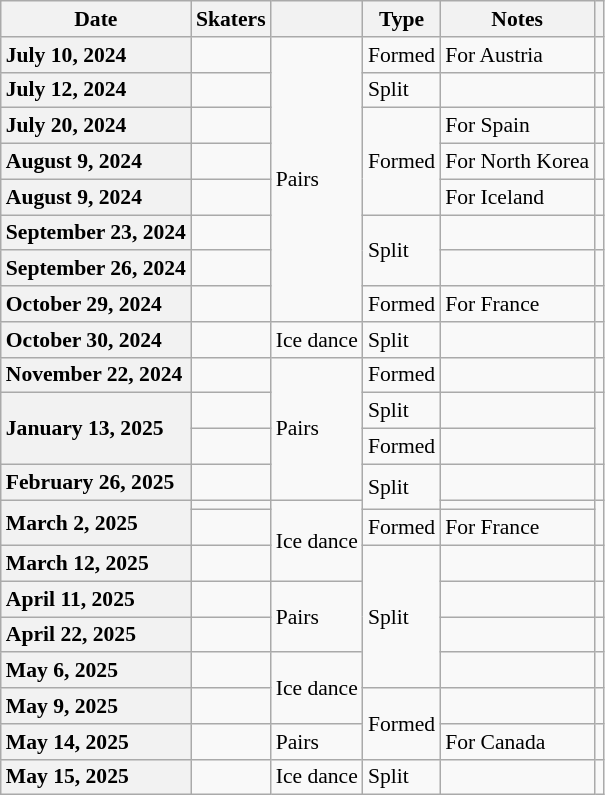<table class="wikitable unsortable" style="text-align:left; font-size:90%">
<tr>
<th scope="col">Date</th>
<th scope="col">Skaters</th>
<th scope="col"></th>
<th scope="col">Type</th>
<th scope="col">Notes</th>
<th scope="col"></th>
</tr>
<tr>
<th scope="row" style="text-align:left">July 10, 2024</th>
<td></td>
<td rowspan="8">Pairs</td>
<td>Formed</td>
<td>For Austria</td>
<td></td>
</tr>
<tr>
<th scope="row" style="text-align:left">July 12, 2024</th>
<td></td>
<td>Split</td>
<td></td>
<td></td>
</tr>
<tr>
<th scope="row" style="text-align:left">July 20, 2024</th>
<td></td>
<td rowspan="3">Formed</td>
<td>For Spain</td>
<td></td>
</tr>
<tr>
<th scope="row" style="text-align:left">August 9, 2024</th>
<td></td>
<td>For North Korea</td>
<td></td>
</tr>
<tr>
<th scope="row" style="text-align:left">August 9, 2024</th>
<td></td>
<td>For Iceland</td>
<td></td>
</tr>
<tr>
<th scope="row" style="text-align:left">September 23, 2024</th>
<td></td>
<td rowspan="2">Split</td>
<td></td>
<td></td>
</tr>
<tr>
<th scope="row" style="text-align:left">September 26, 2024</th>
<td></td>
<td></td>
<td></td>
</tr>
<tr>
<th scope="row" style="text-align:left">October 29, 2024</th>
<td></td>
<td>Formed</td>
<td>For France</td>
<td></td>
</tr>
<tr>
<th scope="row" style="text-align:left">October 30, 2024</th>
<td></td>
<td>Ice dance</td>
<td>Split</td>
<td></td>
<td></td>
</tr>
<tr>
<th scope="row" style="text-align:left">November 22, 2024</th>
<td></td>
<td rowspan="4">Pairs</td>
<td>Formed</td>
<td></td>
<td></td>
</tr>
<tr>
<th rowspan="2" scope="row" style="text-align:left">January 13, 2025</th>
<td></td>
<td>Split</td>
<td></td>
<td rowspan="2"></td>
</tr>
<tr>
<td></td>
<td>Formed</td>
<td></td>
</tr>
<tr>
<th scope="row" style="text-align:left">February 26, 2025</th>
<td></td>
<td rowspan=2>Split</td>
<td></td>
<td></td>
</tr>
<tr>
<th scope="row" style="text-align:left" rowspan=2>March 2, 2025</th>
<td></td>
<td rowspan=3>Ice dance</td>
<td></td>
<td rowspan=2></td>
</tr>
<tr>
<td></td>
<td>Formed</td>
<td>For France</td>
</tr>
<tr>
<th scope="row" style="text-align:left">March 12, 2025</th>
<td></td>
<td rowspan="4">Split</td>
<td></td>
<td></td>
</tr>
<tr>
<th scope="row" style="text-align:left">April 11, 2025</th>
<td></td>
<td rowspan=2>Pairs</td>
<td></td>
<td></td>
</tr>
<tr>
<th scope="row" style="text-align:left">April 22, 2025</th>
<td></td>
<td></td>
<td></td>
</tr>
<tr>
<th scope="row" style="text-align:left">May 6, 2025</th>
<td></td>
<td rowspan=2>Ice dance</td>
<td></td>
<td></td>
</tr>
<tr>
<th scope="row" style="text-align:left">May 9, 2025</th>
<td></td>
<td rowspan=2>Formed</td>
<td></td>
<td></td>
</tr>
<tr>
<th scope="row" style="text-align:left">May 14, 2025</th>
<td></td>
<td>Pairs</td>
<td>For Canada</td>
<td></td>
</tr>
<tr>
<th scope="row" style="text-align:left">May 15, 2025</th>
<td></td>
<td>Ice dance</td>
<td>Split</td>
<td></td>
<td></td>
</tr>
</table>
